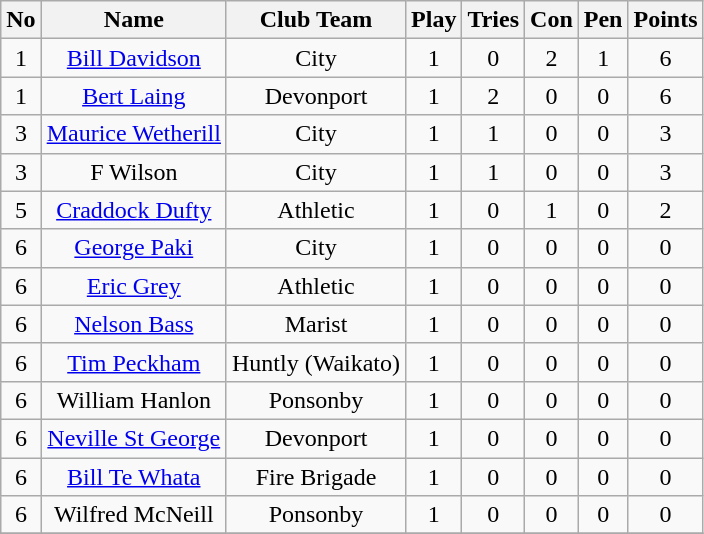<table class="wikitable sortable" style="text-align: center;">
<tr>
<th>No</th>
<th>Name</th>
<th>Club Team</th>
<th>Play</th>
<th>Tries</th>
<th>Con</th>
<th>Pen</th>
<th>Points</th>
</tr>
<tr>
<td>1</td>
<td><a href='#'>Bill Davidson</a></td>
<td>City</td>
<td>1</td>
<td>0</td>
<td>2</td>
<td>1</td>
<td>6</td>
</tr>
<tr>
<td>1</td>
<td><a href='#'>Bert Laing</a></td>
<td>Devonport</td>
<td>1</td>
<td>2</td>
<td>0</td>
<td>0</td>
<td>6</td>
</tr>
<tr>
<td>3</td>
<td><a href='#'>Maurice Wetherill</a></td>
<td>City</td>
<td>1</td>
<td>1</td>
<td>0</td>
<td>0</td>
<td>3</td>
</tr>
<tr>
<td>3</td>
<td>F Wilson</td>
<td>City</td>
<td>1</td>
<td>1</td>
<td>0</td>
<td>0</td>
<td>3</td>
</tr>
<tr>
<td>5</td>
<td><a href='#'>Craddock Dufty</a></td>
<td>Athletic</td>
<td>1</td>
<td>0</td>
<td>1</td>
<td>0</td>
<td>2</td>
</tr>
<tr>
<td>6</td>
<td><a href='#'>George Paki</a></td>
<td>City</td>
<td>1</td>
<td>0</td>
<td>0</td>
<td>0</td>
<td>0</td>
</tr>
<tr>
<td>6</td>
<td><a href='#'>Eric Grey</a></td>
<td>Athletic</td>
<td>1</td>
<td>0</td>
<td>0</td>
<td>0</td>
<td>0</td>
</tr>
<tr>
<td>6</td>
<td><a href='#'>Nelson Bass</a></td>
<td>Marist</td>
<td>1</td>
<td>0</td>
<td>0</td>
<td>0</td>
<td>0</td>
</tr>
<tr>
<td>6</td>
<td><a href='#'>Tim Peckham</a></td>
<td>Huntly (Waikato)</td>
<td>1</td>
<td>0</td>
<td>0</td>
<td>0</td>
<td>0</td>
</tr>
<tr>
<td>6</td>
<td>William Hanlon</td>
<td>Ponsonby</td>
<td>1</td>
<td>0</td>
<td>0</td>
<td>0</td>
<td>0</td>
</tr>
<tr>
<td>6</td>
<td><a href='#'>Neville St George</a></td>
<td>Devonport</td>
<td>1</td>
<td>0</td>
<td>0</td>
<td>0</td>
<td>0</td>
</tr>
<tr>
<td>6</td>
<td><a href='#'>Bill Te Whata</a></td>
<td>Fire Brigade</td>
<td>1</td>
<td>0</td>
<td>0</td>
<td>0</td>
<td>0</td>
</tr>
<tr>
<td>6</td>
<td>Wilfred McNeill</td>
<td>Ponsonby</td>
<td>1</td>
<td>0</td>
<td>0</td>
<td>0</td>
<td>0</td>
</tr>
<tr>
</tr>
</table>
